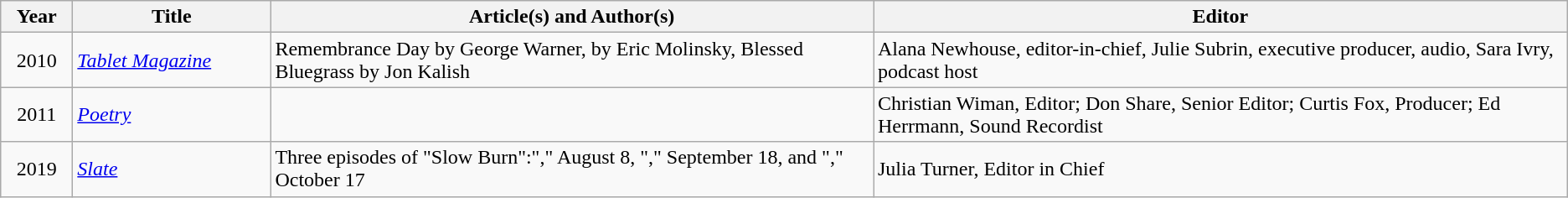<table class="sortable wikitable plainrowheaders">
<tr>
<th scope="col" style="width:50px;">Year</th>
<th scope="col" style="width:150px;">Title</th>
<th>Article(s) and Author(s)</th>
<th>Editor</th>
</tr>
<tr>
<td align=center>2010</td>
<td><a href='#'><em>Tablet Magazine</em></a></td>
<td>Remembrance Day by George Warner,  by Eric Molinsky, Blessed Bluegrass by Jon Kalish</td>
<td>Alana Newhouse, editor-in-chief, Julie Subrin, executive producer, audio, Sara Ivry, podcast host</td>
</tr>
<tr>
<td align=center>2011</td>
<td><a href='#'><em>Poetry</em></a></td>
<td></td>
<td>Christian Wiman, Editor; Don Share, Senior Editor; Curtis Fox, Producer; Ed Herrmann, Sound Recordist</td>
</tr>
<tr>
<td align=center>2019</td>
<td><a href='#'><em>Slate</em></a></td>
<td>Three episodes of "Slow Burn":"," August 8, "," September 18, and "," October 17</td>
<td>Julia Turner, Editor in Chief</td>
</tr>
</table>
